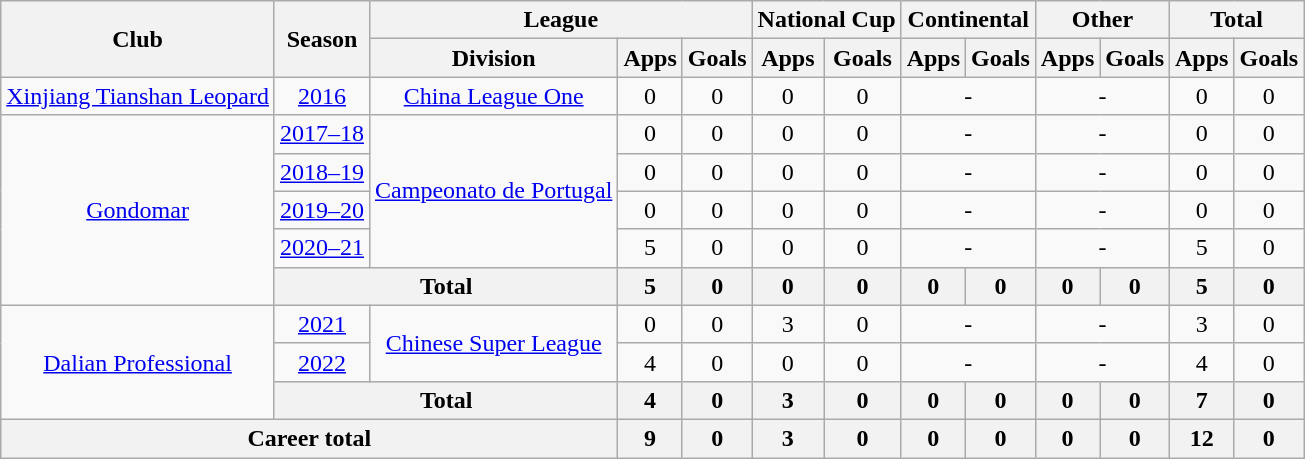<table class="wikitable" style="text-align: center">
<tr>
<th rowspan="2">Club</th>
<th rowspan="2">Season</th>
<th colspan="3">League</th>
<th colspan="2">National Cup</th>
<th colspan="2">Continental</th>
<th colspan="2">Other</th>
<th colspan="2">Total</th>
</tr>
<tr>
<th>Division</th>
<th>Apps</th>
<th>Goals</th>
<th>Apps</th>
<th>Goals</th>
<th>Apps</th>
<th>Goals</th>
<th>Apps</th>
<th>Goals</th>
<th>Apps</th>
<th>Goals</th>
</tr>
<tr>
<td><a href='#'>Xinjiang Tianshan Leopard</a></td>
<td><a href='#'>2016</a></td>
<td><a href='#'>China League One</a></td>
<td>0</td>
<td>0</td>
<td>0</td>
<td>0</td>
<td colspan="2">-</td>
<td colspan="2">-</td>
<td>0</td>
<td>0</td>
</tr>
<tr>
<td rowspan=5><a href='#'>Gondomar</a></td>
<td><a href='#'>2017–18</a></td>
<td rowspan=4><a href='#'>Campeonato de Portugal</a></td>
<td>0</td>
<td>0</td>
<td>0</td>
<td>0</td>
<td colspan="2">-</td>
<td colspan="2">-</td>
<td>0</td>
<td>0</td>
</tr>
<tr>
<td><a href='#'>2018–19</a></td>
<td>0</td>
<td>0</td>
<td>0</td>
<td>0</td>
<td colspan="2">-</td>
<td colspan="2">-</td>
<td>0</td>
<td>0</td>
</tr>
<tr>
<td><a href='#'>2019–20</a></td>
<td>0</td>
<td>0</td>
<td>0</td>
<td>0</td>
<td colspan="2">-</td>
<td colspan="2">-</td>
<td>0</td>
<td>0</td>
</tr>
<tr>
<td><a href='#'>2020–21</a></td>
<td>5</td>
<td>0</td>
<td>0</td>
<td>0</td>
<td colspan="2">-</td>
<td colspan="2">-</td>
<td>5</td>
<td>0</td>
</tr>
<tr>
<th colspan="2">Total</th>
<th>5</th>
<th>0</th>
<th>0</th>
<th>0</th>
<th>0</th>
<th>0</th>
<th>0</th>
<th>0</th>
<th>5</th>
<th>0</th>
</tr>
<tr>
<td rowspan=3><a href='#'>Dalian Professional</a></td>
<td><a href='#'>2021</a></td>
<td rowspan=2><a href='#'>Chinese Super League</a></td>
<td>0</td>
<td>0</td>
<td>3</td>
<td>0</td>
<td colspan="2">-</td>
<td colspan="2">-</td>
<td>3</td>
<td>0</td>
</tr>
<tr>
<td><a href='#'>2022</a></td>
<td>4</td>
<td>0</td>
<td>0</td>
<td>0</td>
<td colspan="2">-</td>
<td colspan="2">-</td>
<td>4</td>
<td>0</td>
</tr>
<tr>
<th colspan="2">Total</th>
<th>4</th>
<th>0</th>
<th>3</th>
<th>0</th>
<th>0</th>
<th>0</th>
<th>0</th>
<th>0</th>
<th>7</th>
<th>0</th>
</tr>
<tr>
<th colspan=3>Career total</th>
<th>9</th>
<th>0</th>
<th>3</th>
<th>0</th>
<th>0</th>
<th>0</th>
<th>0</th>
<th>0</th>
<th>12</th>
<th>0</th>
</tr>
</table>
